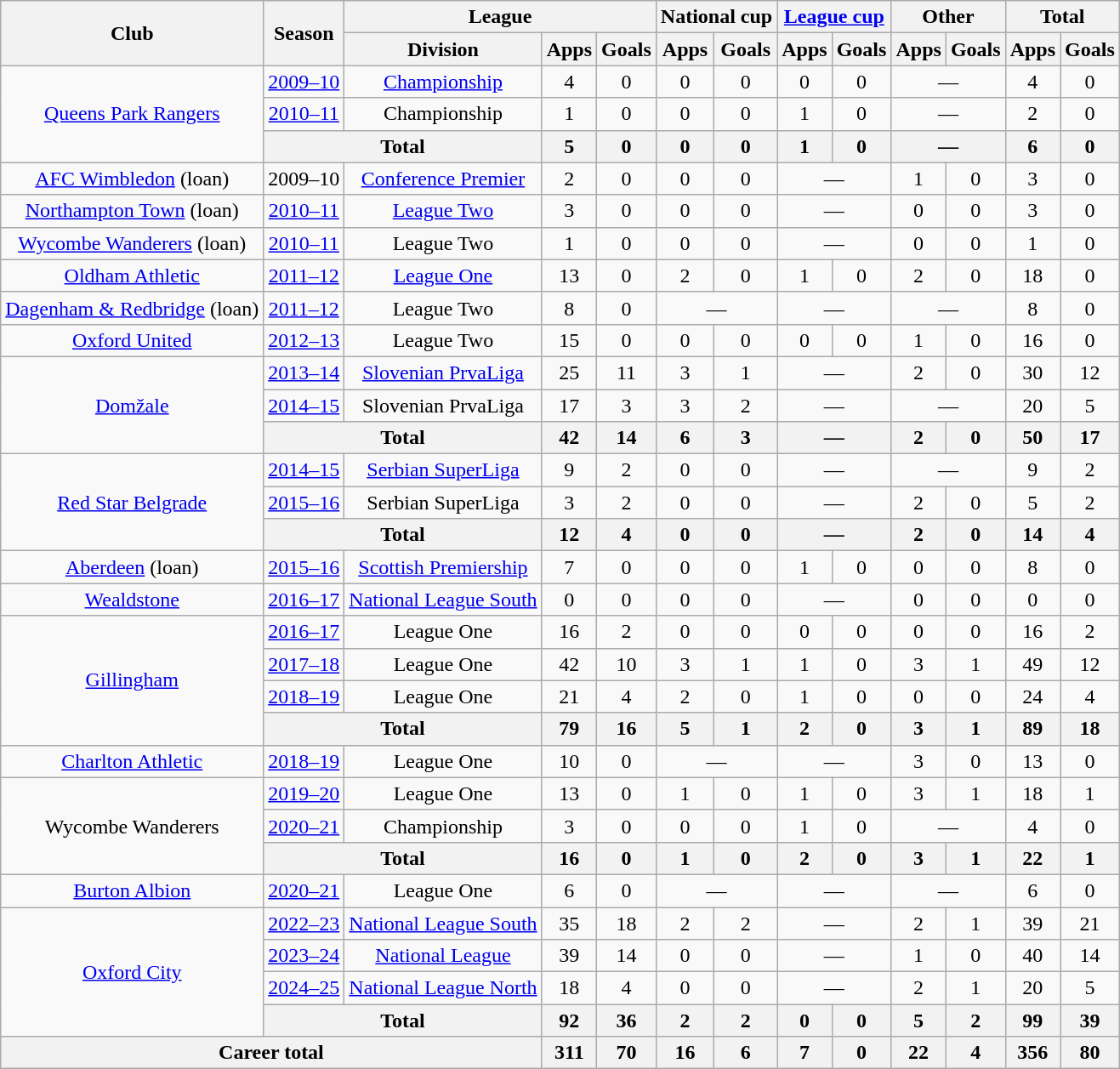<table class="wikitable" style="text-align:center">
<tr>
<th rowspan="2">Club</th>
<th rowspan="2">Season</th>
<th colspan="3">League</th>
<th colspan="2">National cup</th>
<th colspan="2"><a href='#'>League cup</a></th>
<th colspan="2">Other</th>
<th colspan="2">Total</th>
</tr>
<tr>
<th>Division</th>
<th>Apps</th>
<th>Goals</th>
<th>Apps</th>
<th>Goals</th>
<th>Apps</th>
<th>Goals</th>
<th>Apps</th>
<th>Goals</th>
<th>Apps</th>
<th>Goals</th>
</tr>
<tr>
<td rowspan="3"><a href='#'>Queens Park Rangers</a></td>
<td><a href='#'>2009–10</a></td>
<td><a href='#'>Championship</a></td>
<td>4</td>
<td>0</td>
<td>0</td>
<td>0</td>
<td>0</td>
<td>0</td>
<td colspan="2">—</td>
<td>4</td>
<td>0</td>
</tr>
<tr>
<td><a href='#'>2010–11</a></td>
<td>Championship</td>
<td>1</td>
<td>0</td>
<td>0</td>
<td>0</td>
<td>1</td>
<td>0</td>
<td colspan="2">—</td>
<td>2</td>
<td>0</td>
</tr>
<tr>
<th colspan="2">Total</th>
<th>5</th>
<th>0</th>
<th>0</th>
<th>0</th>
<th>1</th>
<th>0</th>
<th colspan="2">—</th>
<th>6</th>
<th>0</th>
</tr>
<tr>
<td><a href='#'>AFC Wimbledon</a> (loan)</td>
<td>2009–10</td>
<td><a href='#'>Conference Premier</a></td>
<td>2</td>
<td>0</td>
<td>0</td>
<td>0</td>
<td colspan="2">—</td>
<td>1</td>
<td>0</td>
<td>3</td>
<td>0</td>
</tr>
<tr>
<td><a href='#'>Northampton Town</a> (loan)</td>
<td><a href='#'>2010–11</a></td>
<td><a href='#'>League Two</a></td>
<td>3</td>
<td>0</td>
<td>0</td>
<td>0</td>
<td colspan="2">—</td>
<td>0</td>
<td>0</td>
<td>3</td>
<td>0</td>
</tr>
<tr>
<td><a href='#'>Wycombe Wanderers</a> (loan)</td>
<td><a href='#'>2010–11</a></td>
<td>League Two</td>
<td>1</td>
<td>0</td>
<td>0</td>
<td>0</td>
<td colspan="2">—</td>
<td>0</td>
<td>0</td>
<td>1</td>
<td>0</td>
</tr>
<tr>
<td><a href='#'>Oldham Athletic</a></td>
<td><a href='#'>2011–12</a></td>
<td><a href='#'>League One</a></td>
<td>13</td>
<td>0</td>
<td>2</td>
<td>0</td>
<td>1</td>
<td>0</td>
<td>2</td>
<td>0</td>
<td>18</td>
<td>0</td>
</tr>
<tr>
<td><a href='#'>Dagenham & Redbridge</a> (loan)</td>
<td><a href='#'>2011–12</a></td>
<td>League Two</td>
<td>8</td>
<td>0</td>
<td colspan="2">—</td>
<td colspan="2">—</td>
<td colspan="2">—</td>
<td>8</td>
<td>0</td>
</tr>
<tr>
<td><a href='#'>Oxford United</a></td>
<td><a href='#'>2012–13</a></td>
<td>League Two</td>
<td>15</td>
<td>0</td>
<td>0</td>
<td>0</td>
<td>0</td>
<td>0</td>
<td>1</td>
<td>0</td>
<td>16</td>
<td>0</td>
</tr>
<tr>
<td rowspan="3"><a href='#'>Domžale</a></td>
<td><a href='#'>2013–14</a></td>
<td><a href='#'>Slovenian PrvaLiga</a></td>
<td>25</td>
<td>11</td>
<td>3</td>
<td>1</td>
<td colspan="2">—</td>
<td>2</td>
<td>0</td>
<td>30</td>
<td>12</td>
</tr>
<tr>
<td><a href='#'>2014–15</a></td>
<td>Slovenian PrvaLiga</td>
<td>17</td>
<td>3</td>
<td>3</td>
<td>2</td>
<td colspan="2">—</td>
<td colspan="2">—</td>
<td>20</td>
<td>5</td>
</tr>
<tr>
<th colspan="2">Total</th>
<th>42</th>
<th>14</th>
<th>6</th>
<th>3</th>
<th colspan="2">—</th>
<th>2</th>
<th>0</th>
<th>50</th>
<th>17</th>
</tr>
<tr>
<td rowspan="3"><a href='#'>Red Star Belgrade</a></td>
<td><a href='#'>2014–15</a></td>
<td><a href='#'>Serbian SuperLiga</a></td>
<td>9</td>
<td>2</td>
<td>0</td>
<td>0</td>
<td colspan="2">—</td>
<td colspan="2">—</td>
<td>9</td>
<td>2</td>
</tr>
<tr>
<td><a href='#'>2015–16</a></td>
<td>Serbian SuperLiga</td>
<td>3</td>
<td>2</td>
<td>0</td>
<td>0</td>
<td colspan="2">—</td>
<td>2</td>
<td>0</td>
<td>5</td>
<td>2</td>
</tr>
<tr>
<th colspan="2">Total</th>
<th>12</th>
<th>4</th>
<th>0</th>
<th>0</th>
<th colspan="2">—</th>
<th>2</th>
<th>0</th>
<th>14</th>
<th>4</th>
</tr>
<tr>
<td><a href='#'>Aberdeen</a> (loan)</td>
<td><a href='#'>2015–16</a></td>
<td><a href='#'>Scottish Premiership</a></td>
<td>7</td>
<td>0</td>
<td>0</td>
<td>0</td>
<td>1</td>
<td>0</td>
<td>0</td>
<td>0</td>
<td>8</td>
<td>0</td>
</tr>
<tr>
<td><a href='#'>Wealdstone</a></td>
<td><a href='#'>2016–17</a></td>
<td><a href='#'>National League South</a></td>
<td>0</td>
<td>0</td>
<td>0</td>
<td>0</td>
<td colspan="2">—</td>
<td>0</td>
<td>0</td>
<td>0</td>
<td>0</td>
</tr>
<tr>
<td rowspan="4"><a href='#'>Gillingham</a></td>
<td><a href='#'>2016–17</a></td>
<td>League One</td>
<td>16</td>
<td>2</td>
<td>0</td>
<td>0</td>
<td>0</td>
<td>0</td>
<td>0</td>
<td>0</td>
<td>16</td>
<td>2</td>
</tr>
<tr>
<td><a href='#'>2017–18</a></td>
<td>League One</td>
<td>42</td>
<td>10</td>
<td>3</td>
<td>1</td>
<td>1</td>
<td>0</td>
<td>3</td>
<td>1</td>
<td>49</td>
<td>12</td>
</tr>
<tr>
<td><a href='#'>2018–19</a></td>
<td>League One</td>
<td>21</td>
<td>4</td>
<td>2</td>
<td>0</td>
<td>1</td>
<td>0</td>
<td>0</td>
<td>0</td>
<td>24</td>
<td>4</td>
</tr>
<tr>
<th colspan="2">Total</th>
<th>79</th>
<th>16</th>
<th>5</th>
<th>1</th>
<th>2</th>
<th>0</th>
<th>3</th>
<th>1</th>
<th>89</th>
<th>18</th>
</tr>
<tr>
<td><a href='#'>Charlton Athletic</a></td>
<td><a href='#'>2018–19</a></td>
<td>League One</td>
<td>10</td>
<td>0</td>
<td colspan="2">—</td>
<td colspan="2">—</td>
<td>3</td>
<td>0</td>
<td>13</td>
<td>0</td>
</tr>
<tr>
<td rowspan="3">Wycombe Wanderers</td>
<td><a href='#'>2019–20</a></td>
<td>League One</td>
<td>13</td>
<td>0</td>
<td>1</td>
<td>0</td>
<td>1</td>
<td>0</td>
<td>3</td>
<td>1</td>
<td>18</td>
<td>1</td>
</tr>
<tr>
<td><a href='#'>2020–21</a></td>
<td>Championship</td>
<td>3</td>
<td>0</td>
<td>0</td>
<td>0</td>
<td>1</td>
<td>0</td>
<td colspan="2">—</td>
<td>4</td>
<td>0</td>
</tr>
<tr>
<th colspan="2">Total</th>
<th>16</th>
<th>0</th>
<th>1</th>
<th>0</th>
<th>2</th>
<th>0</th>
<th>3</th>
<th>1</th>
<th>22</th>
<th>1</th>
</tr>
<tr>
<td><a href='#'>Burton Albion</a></td>
<td><a href='#'>2020–21</a></td>
<td>League One</td>
<td>6</td>
<td>0</td>
<td colspan="2">—</td>
<td colspan="2">—</td>
<td colspan="2">—</td>
<td>6</td>
<td>0</td>
</tr>
<tr>
<td rowspan="4"><a href='#'>Oxford City</a></td>
<td><a href='#'>2022–23</a></td>
<td><a href='#'>National League South</a></td>
<td>35</td>
<td>18</td>
<td>2</td>
<td>2</td>
<td colspan="2">—</td>
<td>2</td>
<td>1</td>
<td>39</td>
<td>21</td>
</tr>
<tr>
<td><a href='#'>2023–24</a></td>
<td><a href='#'>National League</a></td>
<td>39</td>
<td>14</td>
<td>0</td>
<td>0</td>
<td colspan="2">—</td>
<td>1</td>
<td>0</td>
<td>40</td>
<td>14</td>
</tr>
<tr>
<td><a href='#'>2024–25</a></td>
<td><a href='#'>National League North</a></td>
<td>18</td>
<td>4</td>
<td>0</td>
<td>0</td>
<td colspan="2">—</td>
<td>2</td>
<td>1</td>
<td>20</td>
<td>5</td>
</tr>
<tr>
<th colspan="2">Total</th>
<th>92</th>
<th>36</th>
<th>2</th>
<th>2</th>
<th>0</th>
<th>0</th>
<th>5</th>
<th>2</th>
<th>99</th>
<th>39</th>
</tr>
<tr>
<th colspan="3">Career total</th>
<th>311</th>
<th>70</th>
<th>16</th>
<th>6</th>
<th>7</th>
<th>0</th>
<th>22</th>
<th>4</th>
<th>356</th>
<th>80</th>
</tr>
</table>
